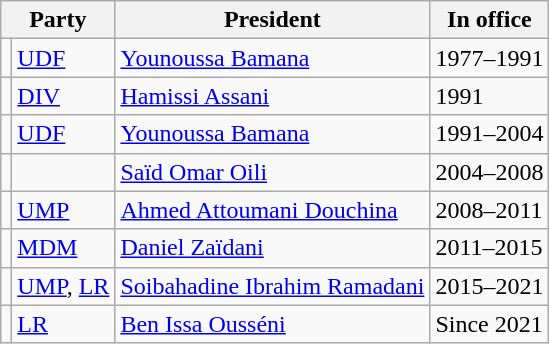<table class="wikitable">
<tr>
<th colspan="2">Party</th>
<th>President</th>
<th>In office</th>
</tr>
<tr>
<td></td>
<td><a href='#'>UDF</a></td>
<td><a href='#'>Younoussa Bamana</a></td>
<td>1977–1991</td>
</tr>
<tr>
<td></td>
<td><a href='#'>DIV</a></td>
<td><a href='#'>Hamissi Assani</a></td>
<td>1991</td>
</tr>
<tr>
<td></td>
<td><a href='#'>UDF</a></td>
<td><a href='#'>Younoussa Bamana</a></td>
<td>1991–2004</td>
</tr>
<tr>
<td></td>
<td></td>
<td><a href='#'>Saïd Omar Oili</a></td>
<td>2004–2008</td>
</tr>
<tr>
<td></td>
<td><a href='#'>UMP</a></td>
<td><a href='#'>Ahmed Attoumani Douchina</a></td>
<td>2008–2011</td>
</tr>
<tr>
<td></td>
<td><a href='#'>MDM</a></td>
<td><a href='#'>Daniel Zaïdani</a></td>
<td>2011–2015</td>
</tr>
<tr>
<td></td>
<td><a href='#'>UMP</a>, <a href='#'>LR</a></td>
<td><a href='#'>Soibahadine Ibrahim Ramadani</a></td>
<td>2015–2021</td>
</tr>
<tr>
<td></td>
<td><a href='#'>LR</a></td>
<td><a href='#'>Ben Issa Ousséni</a></td>
<td>Since 2021</td>
</tr>
</table>
